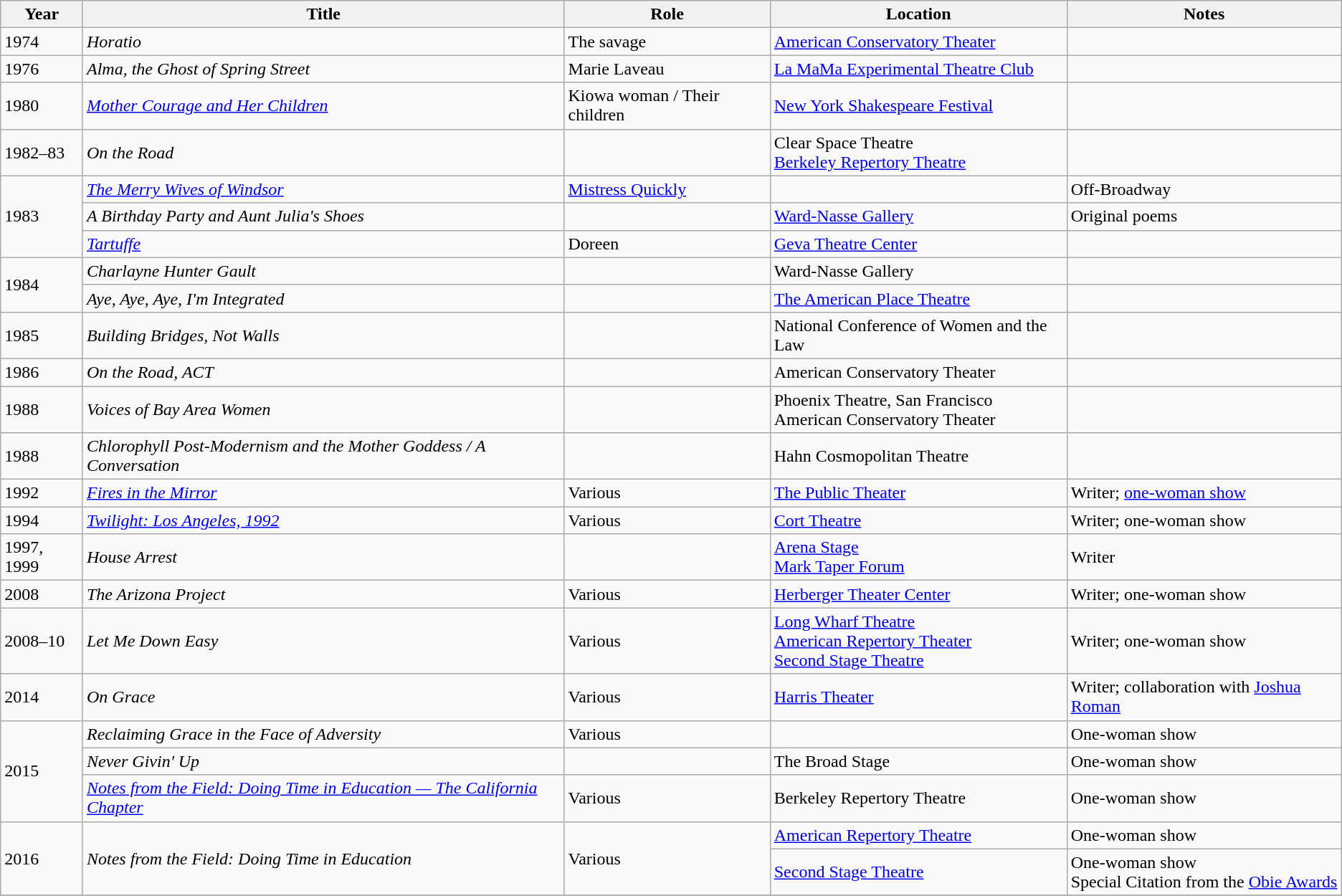<table class="wikitable sortable">
<tr>
<th>Year</th>
<th>Title</th>
<th>Role</th>
<th>Location</th>
<th class="unsortable">Notes</th>
</tr>
<tr>
<td>1974</td>
<td><em>Horatio</em></td>
<td>The savage</td>
<td><a href='#'>American Conservatory Theater</a></td>
<td></td>
</tr>
<tr>
<td>1976</td>
<td><em>Alma, the Ghost of Spring Street</em></td>
<td>Marie Laveau</td>
<td><a href='#'>La MaMa Experimental Theatre Club</a></td>
<td></td>
</tr>
<tr>
<td>1980</td>
<td><em><a href='#'>Mother Courage and Her Children</a></em></td>
<td>Kiowa woman / Their children</td>
<td><a href='#'>New York Shakespeare Festival</a></td>
<td></td>
</tr>
<tr>
<td>1982–83</td>
<td><em>On the Road</em></td>
<td></td>
<td>Clear Space Theatre<br><a href='#'>Berkeley Repertory Theatre</a></td>
<td></td>
</tr>
<tr>
<td rowspan=3>1983</td>
<td><em><a href='#'>The Merry Wives of Windsor</a></em></td>
<td><a href='#'>Mistress Quickly</a></td>
<td></td>
<td>Off-Broadway</td>
</tr>
<tr>
<td><em>A Birthday Party and Aunt Julia's Shoes</em></td>
<td></td>
<td><a href='#'>Ward-Nasse Gallery</a></td>
<td>Original poems</td>
</tr>
<tr>
<td><em><a href='#'>Tartuffe</a></em></td>
<td>Doreen</td>
<td><a href='#'>Geva Theatre Center</a></td>
<td></td>
</tr>
<tr>
<td rowspan=2>1984</td>
<td><em>Charlayne Hunter Gault</em></td>
<td></td>
<td>Ward-Nasse Gallery</td>
<td></td>
</tr>
<tr>
<td><em>Aye, Aye, Aye, I'm Integrated</em></td>
<td></td>
<td><a href='#'>The American Place Theatre</a></td>
<td></td>
</tr>
<tr>
<td>1985</td>
<td><em>Building Bridges, Not Walls</em></td>
<td></td>
<td>National Conference of Women and the Law</td>
<td></td>
</tr>
<tr>
<td>1986</td>
<td><em>On the Road, ACT</em></td>
<td></td>
<td>American Conservatory Theater</td>
<td></td>
</tr>
<tr>
<td>1988</td>
<td><em>Voices of Bay Area Women</em></td>
<td></td>
<td>Phoenix Theatre, San Francisco<br>American Conservatory Theater</td>
<td></td>
</tr>
<tr>
<td>1988</td>
<td><em>Chlorophyll Post-Modernism and the Mother Goddess / A Conversation</em></td>
<td></td>
<td>Hahn Cosmopolitan Theatre</td>
<td></td>
</tr>
<tr>
<td>1992</td>
<td><em><a href='#'>Fires in the Mirror</a></em></td>
<td>Various</td>
<td><a href='#'>The Public Theater</a></td>
<td>Writer; <a href='#'>one-woman show</a></td>
</tr>
<tr>
<td>1994</td>
<td><em><a href='#'>Twilight: Los Angeles, 1992</a></em></td>
<td>Various</td>
<td><a href='#'>Cort Theatre</a></td>
<td>Writer; one-woman show</td>
</tr>
<tr>
<td>1997, 1999</td>
<td><em>House Arrest</em></td>
<td></td>
<td><a href='#'>Arena Stage</a><br><a href='#'>Mark Taper Forum</a></td>
<td>Writer</td>
</tr>
<tr>
<td>2008</td>
<td><em>The Arizona Project</em></td>
<td>Various</td>
<td><a href='#'>Herberger Theater Center</a></td>
<td>Writer; one-woman show</td>
</tr>
<tr>
<td>2008–10</td>
<td><em>Let Me Down Easy</em></td>
<td>Various</td>
<td><a href='#'>Long Wharf Theatre</a><br><a href='#'>American Repertory Theater</a><br><a href='#'>Second Stage Theatre</a></td>
<td>Writer; one-woman show</td>
</tr>
<tr>
<td>2014</td>
<td><em>On Grace</em></td>
<td>Various</td>
<td><a href='#'>Harris Theater</a></td>
<td>Writer; collaboration with <a href='#'>Joshua Roman</a></td>
</tr>
<tr>
<td rowspan=3>2015</td>
<td><em>Reclaiming Grace in the Face of Adversity</em></td>
<td>Various</td>
<td></td>
<td>One-woman show</td>
</tr>
<tr>
<td><em>Never Givin' Up</em></td>
<td></td>
<td>The Broad Stage</td>
<td>One-woman show</td>
</tr>
<tr>
<td><em><a href='#'>Notes from the Field: Doing Time in Education — The California Chapter</a></em></td>
<td>Various</td>
<td>Berkeley Repertory Theatre</td>
<td>One-woman show</td>
</tr>
<tr>
<td rowspan=2>2016</td>
<td rowspan=2><em>Notes from the Field: Doing Time in Education</em></td>
<td rowspan=2>Various</td>
<td><a href='#'>American Repertory Theatre</a></td>
<td>One-woman show</td>
</tr>
<tr>
<td><a href='#'>Second Stage Theatre</a></td>
<td>One-woman show<br>Special Citation from the <a href='#'>Obie Awards</a></td>
</tr>
<tr>
</tr>
</table>
